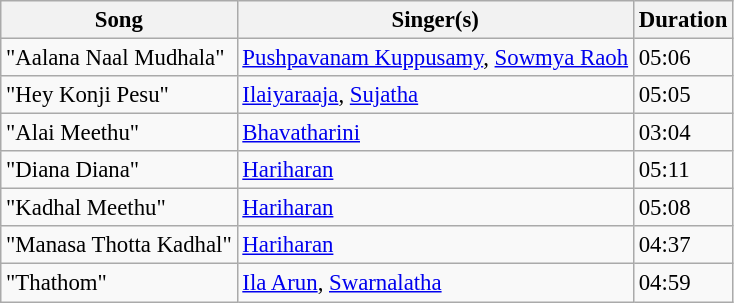<table class="wikitable" style="font-size:95%;">
<tr>
<th>Song</th>
<th>Singer(s)</th>
<th>Duration</th>
</tr>
<tr>
<td>"Aalana Naal Mudhala"</td>
<td><a href='#'>Pushpavanam Kuppusamy</a>, <a href='#'>Sowmya Raoh</a></td>
<td>05:06</td>
</tr>
<tr>
<td>"Hey Konji Pesu"</td>
<td><a href='#'>Ilaiyaraaja</a>, <a href='#'>Sujatha</a></td>
<td>05:05</td>
</tr>
<tr>
<td>"Alai Meethu"</td>
<td><a href='#'>Bhavatharini</a></td>
<td>03:04</td>
</tr>
<tr>
<td>"Diana Diana"</td>
<td><a href='#'>Hariharan</a></td>
<td>05:11</td>
</tr>
<tr>
<td>"Kadhal Meethu"</td>
<td><a href='#'>Hariharan</a></td>
<td>05:08</td>
</tr>
<tr>
<td>"Manasa Thotta Kadhal"</td>
<td><a href='#'>Hariharan</a></td>
<td>04:37</td>
</tr>
<tr>
<td>"Thathom"</td>
<td><a href='#'>Ila Arun</a>, <a href='#'>Swarnalatha</a></td>
<td>04:59</td>
</tr>
</table>
